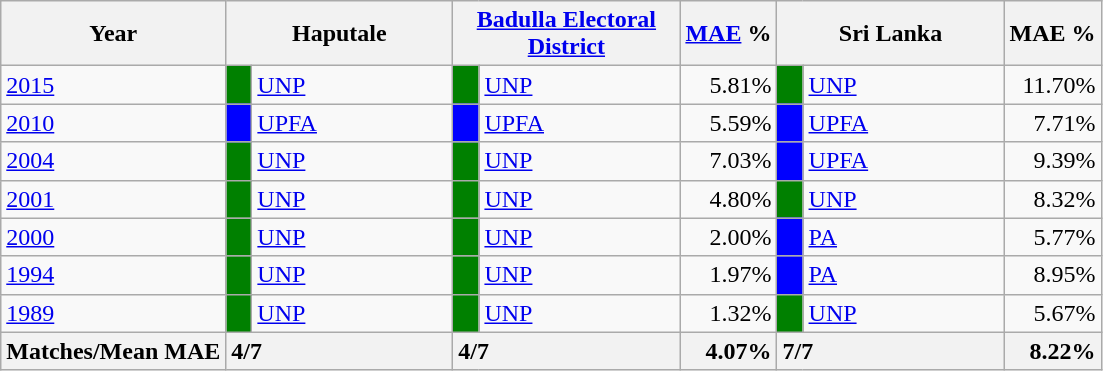<table class="wikitable">
<tr>
<th>Year</th>
<th colspan="2" width="144px">Haputale</th>
<th colspan="2" width="144px"><a href='#'>Badulla Electoral District</a></th>
<th><a href='#'>MAE</a> %</th>
<th colspan="2" width="144px">Sri Lanka</th>
<th>MAE %</th>
</tr>
<tr>
<td><a href='#'>2015</a></td>
<td style="background-color:green;" width="10px"></td>
<td style="text-align:left;"><a href='#'>UNP</a></td>
<td style="background-color:green;" width="10px"></td>
<td style="text-align:left;"><a href='#'>UNP</a></td>
<td style="text-align:right;">5.81%</td>
<td style="background-color:green;" width="10px"></td>
<td style="text-align:left;"><a href='#'>UNP</a></td>
<td style="text-align:right;">11.70%</td>
</tr>
<tr>
<td><a href='#'>2010</a></td>
<td style="background-color:blue;" width="10px"></td>
<td style="text-align:left;"><a href='#'>UPFA</a></td>
<td style="background-color:blue;" width="10px"></td>
<td style="text-align:left;"><a href='#'>UPFA</a></td>
<td style="text-align:right;">5.59%</td>
<td style="background-color:blue;" width="10px"></td>
<td style="text-align:left;"><a href='#'>UPFA</a></td>
<td style="text-align:right;">7.71%</td>
</tr>
<tr>
<td><a href='#'>2004</a></td>
<td style="background-color:green;" width="10px"></td>
<td style="text-align:left;"><a href='#'>UNP</a></td>
<td style="background-color:green;" width="10px"></td>
<td style="text-align:left;"><a href='#'>UNP</a></td>
<td style="text-align:right;">7.03%</td>
<td style="background-color:blue;" width="10px"></td>
<td style="text-align:left;"><a href='#'>UPFA</a></td>
<td style="text-align:right;">9.39%</td>
</tr>
<tr>
<td><a href='#'>2001</a></td>
<td style="background-color:green;" width="10px"></td>
<td style="text-align:left;"><a href='#'>UNP</a></td>
<td style="background-color:green;" width="10px"></td>
<td style="text-align:left;"><a href='#'>UNP</a></td>
<td style="text-align:right;">4.80%</td>
<td style="background-color:green;" width="10px"></td>
<td style="text-align:left;"><a href='#'>UNP</a></td>
<td style="text-align:right;">8.32%</td>
</tr>
<tr>
<td><a href='#'>2000</a></td>
<td style="background-color:green;" width="10px"></td>
<td style="text-align:left;"><a href='#'>UNP</a></td>
<td style="background-color:green;" width="10px"></td>
<td style="text-align:left;"><a href='#'>UNP</a></td>
<td style="text-align:right;">2.00%</td>
<td style="background-color:blue;" width="10px"></td>
<td style="text-align:left;"><a href='#'>PA</a></td>
<td style="text-align:right;">5.77%</td>
</tr>
<tr>
<td><a href='#'>1994</a></td>
<td style="background-color:green;" width="10px"></td>
<td style="text-align:left;"><a href='#'>UNP</a></td>
<td style="background-color:green;" width="10px"></td>
<td style="text-align:left;"><a href='#'>UNP</a></td>
<td style="text-align:right;">1.97%</td>
<td style="background-color:blue;" width="10px"></td>
<td style="text-align:left;"><a href='#'>PA</a></td>
<td style="text-align:right;">8.95%</td>
</tr>
<tr>
<td><a href='#'>1989</a></td>
<td style="background-color:green;" width="10px"></td>
<td style="text-align:left;"><a href='#'>UNP</a></td>
<td style="background-color:green;" width="10px"></td>
<td style="text-align:left;"><a href='#'>UNP</a></td>
<td style="text-align:right;">1.32%</td>
<td style="background-color:green;" width="10px"></td>
<td style="text-align:left;"><a href='#'>UNP</a></td>
<td style="text-align:right;">5.67%</td>
</tr>
<tr>
<th>Matches/Mean MAE</th>
<th style="text-align:left;"colspan="2" width="144px">4/7</th>
<th style="text-align:left;"colspan="2" width="144px">4/7</th>
<th style="text-align:right;">4.07%</th>
<th style="text-align:left;"colspan="2" width="144px">7/7</th>
<th style="text-align:right;">8.22%</th>
</tr>
</table>
